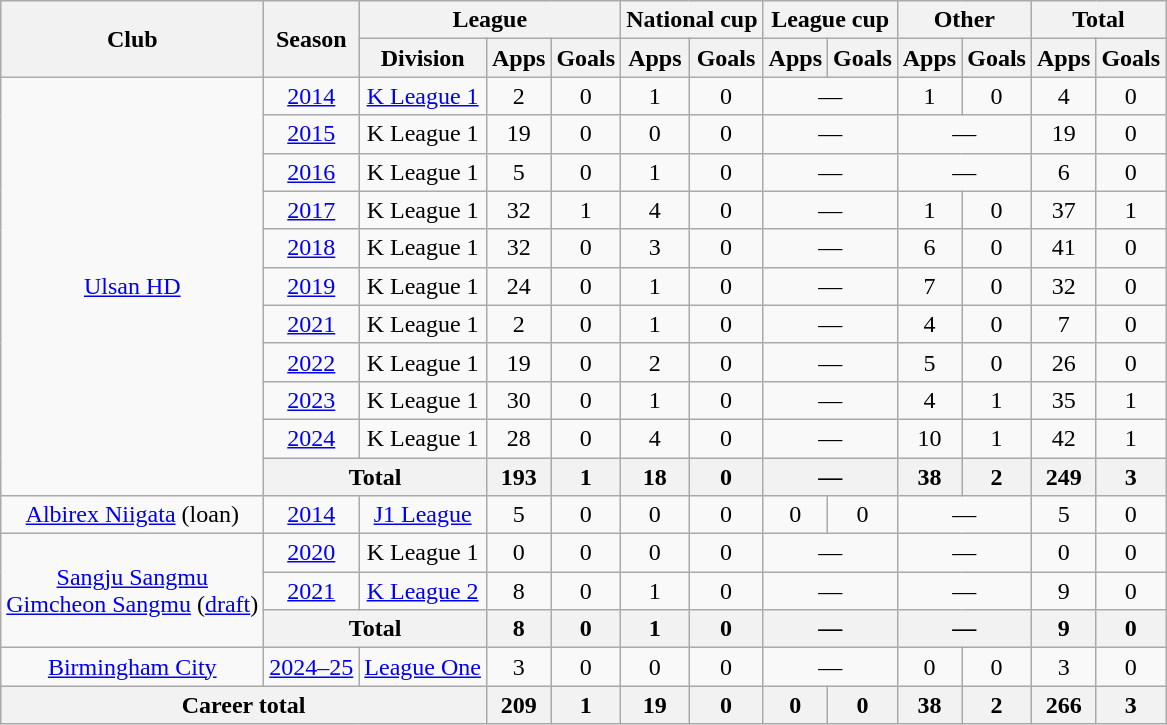<table class="wikitable" style="text-align:center">
<tr>
<th rowspan="2">Club</th>
<th rowspan="2">Season</th>
<th colspan="3">League</th>
<th colspan="2">National cup</th>
<th colspan="2">League cup</th>
<th colspan="2">Other</th>
<th colspan="2">Total</th>
</tr>
<tr>
<th>Division</th>
<th>Apps</th>
<th>Goals</th>
<th>Apps</th>
<th>Goals</th>
<th>Apps</th>
<th>Goals</th>
<th>Apps</th>
<th>Goals</th>
<th>Apps</th>
<th>Goals</th>
</tr>
<tr>
<td rowspan="11"><a href='#'>Ulsan HD</a></td>
<td><a href='#'>2014</a></td>
<td><a href='#'>K League 1</a></td>
<td>2</td>
<td>0</td>
<td>1</td>
<td>0</td>
<td colspan="2">—</td>
<td>1</td>
<td>0</td>
<td>4</td>
<td>0</td>
</tr>
<tr>
<td><a href='#'>2015</a></td>
<td>K League 1</td>
<td>19</td>
<td>0</td>
<td>0</td>
<td>0</td>
<td colspan="2">—</td>
<td colspan="2">—</td>
<td>19</td>
<td>0</td>
</tr>
<tr>
<td><a href='#'>2016</a></td>
<td>K League 1</td>
<td>5</td>
<td>0</td>
<td>1</td>
<td>0</td>
<td colspan="2">—</td>
<td colspan="2">—</td>
<td>6</td>
<td>0</td>
</tr>
<tr>
<td><a href='#'>2017</a></td>
<td>K League 1</td>
<td>32</td>
<td>1</td>
<td>4</td>
<td>0</td>
<td colspan="2">—</td>
<td>1</td>
<td>0</td>
<td>37</td>
<td>1</td>
</tr>
<tr>
<td><a href='#'>2018</a></td>
<td>K League 1</td>
<td>32</td>
<td>0</td>
<td>3</td>
<td>0</td>
<td colspan="2">—</td>
<td>6</td>
<td>0</td>
<td>41</td>
<td>0</td>
</tr>
<tr>
<td><a href='#'>2019</a></td>
<td>K League 1</td>
<td>24</td>
<td>0</td>
<td>1</td>
<td>0</td>
<td colspan="2">—</td>
<td>7</td>
<td>0</td>
<td>32</td>
<td>0</td>
</tr>
<tr>
<td><a href='#'>2021</a></td>
<td>K League 1</td>
<td>2</td>
<td>0</td>
<td>1</td>
<td>0</td>
<td colspan="2">—</td>
<td>4</td>
<td>0</td>
<td>7</td>
<td>0</td>
</tr>
<tr>
<td><a href='#'>2022</a></td>
<td>K League 1</td>
<td>19</td>
<td>0</td>
<td>2</td>
<td>0</td>
<td colspan="2">—</td>
<td>5</td>
<td>0</td>
<td>26</td>
<td>0</td>
</tr>
<tr>
<td><a href='#'>2023</a></td>
<td>K League 1</td>
<td>30</td>
<td>0</td>
<td>1</td>
<td>0</td>
<td colspan="2">—</td>
<td>4</td>
<td>1</td>
<td>35</td>
<td>1</td>
</tr>
<tr>
<td><a href='#'>2024</a></td>
<td>K League 1</td>
<td>28</td>
<td>0</td>
<td>4</td>
<td>0</td>
<td colspan="2">—</td>
<td>10</td>
<td>1</td>
<td>42</td>
<td>1</td>
</tr>
<tr>
<th colspan="2">Total</th>
<th>193</th>
<th>1</th>
<th>18</th>
<th>0</th>
<th colspan="2">—</th>
<th>38</th>
<th>2</th>
<th>249</th>
<th>3</th>
</tr>
<tr>
<td><a href='#'>Albirex Niigata</a> (loan)</td>
<td><a href='#'>2014</a></td>
<td><a href='#'>J1 League</a></td>
<td>5</td>
<td>0</td>
<td>0</td>
<td>0</td>
<td>0</td>
<td>0</td>
<td colspan="2">—</td>
<td>5</td>
<td>0</td>
</tr>
<tr>
<td rowspan="3"><a href='#'>Sangju Sangmu</a> <br> <a href='#'>Gimcheon Sangmu</a> (<a href='#'>draft</a>)</td>
<td><a href='#'>2020</a></td>
<td>K League 1</td>
<td>0</td>
<td>0</td>
<td>0</td>
<td>0</td>
<td colspan="2">—</td>
<td colspan="2">—</td>
<td>0</td>
<td>0</td>
</tr>
<tr>
<td><a href='#'>2021</a></td>
<td><a href='#'>K League 2</a></td>
<td>8</td>
<td>0</td>
<td>1</td>
<td>0</td>
<td colspan="2">—</td>
<td colspan="2">—</td>
<td>9</td>
<td>0</td>
</tr>
<tr>
<th colspan="2">Total</th>
<th>8</th>
<th>0</th>
<th>1</th>
<th>0</th>
<th colspan="2">—</th>
<th colspan="2">—</th>
<th>9</th>
<th>0</th>
</tr>
<tr>
<td><a href='#'>Birmingham City</a></td>
<td><a href='#'>2024–25</a></td>
<td><a href='#'>League One</a></td>
<td>3</td>
<td>0</td>
<td>0</td>
<td>0</td>
<td colspan="2">—</td>
<td>0</td>
<td>0</td>
<td>3</td>
<td>0</td>
</tr>
<tr>
<th colspan="3">Career total</th>
<th>209</th>
<th>1</th>
<th>19</th>
<th>0</th>
<th>0</th>
<th>0</th>
<th>38</th>
<th>2</th>
<th>266</th>
<th>3</th>
</tr>
</table>
